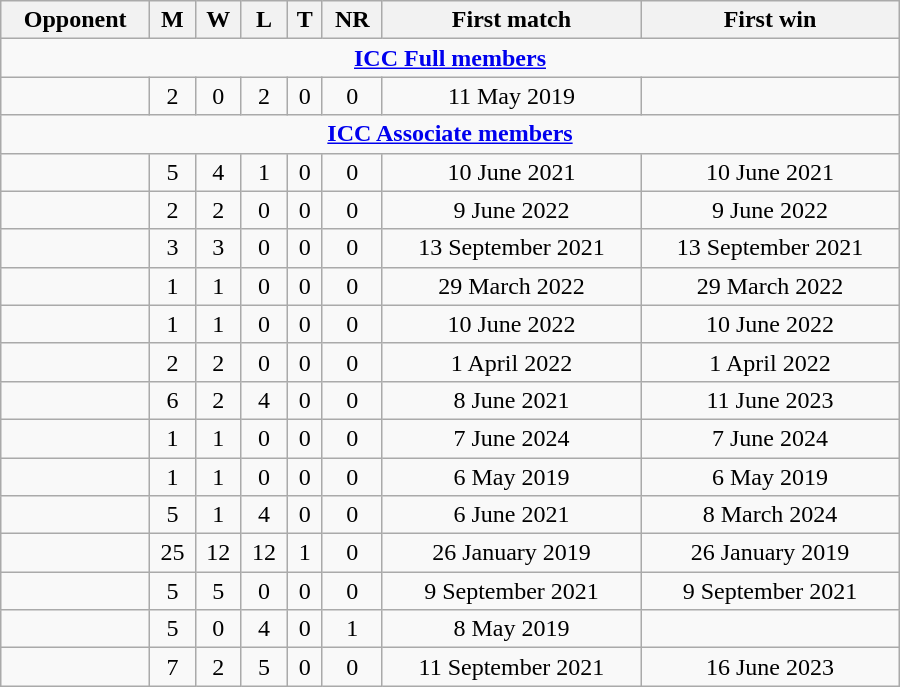<table class="wikitable" style="text-align: center; width: 600px;">
<tr>
<th>Opponent</th>
<th>M</th>
<th>W</th>
<th>L</th>
<th>T</th>
<th>NR</th>
<th>First match</th>
<th>First win</th>
</tr>
<tr>
<td colspan="8" style="text-align: center;"><strong><a href='#'>ICC Full members</a></strong></td>
</tr>
<tr>
<td align=left></td>
<td>2</td>
<td>0</td>
<td>2</td>
<td>0</td>
<td>0</td>
<td>11 May 2019</td>
<td></td>
</tr>
<tr>
<td colspan="8" style="text-align: center;"><strong><a href='#'>ICC Associate members</a></strong></td>
</tr>
<tr>
<td align=left></td>
<td>5</td>
<td>4</td>
<td>1</td>
<td>0</td>
<td>0</td>
<td>10 June 2021</td>
<td>10 June 2021</td>
</tr>
<tr>
<td align=left></td>
<td>2</td>
<td>2</td>
<td>0</td>
<td>0</td>
<td>0</td>
<td>9 June 2022</td>
<td>9 June 2022</td>
</tr>
<tr>
<td align=left></td>
<td>3</td>
<td>3</td>
<td>0</td>
<td>0</td>
<td>0</td>
<td>13 September 2021</td>
<td>13 September 2021</td>
</tr>
<tr>
<td align=left></td>
<td>1</td>
<td>1</td>
<td>0</td>
<td>0</td>
<td>0</td>
<td>29 March 2022</td>
<td>29 March 2022</td>
</tr>
<tr>
<td align=left></td>
<td>1</td>
<td>1</td>
<td>0</td>
<td>0</td>
<td>0</td>
<td>10 June 2022</td>
<td>10 June 2022</td>
</tr>
<tr>
<td align=left></td>
<td>2</td>
<td>2</td>
<td>0</td>
<td>0</td>
<td>0</td>
<td>1 April 2022</td>
<td>1 April 2022</td>
</tr>
<tr>
<td align=left></td>
<td>6</td>
<td>2</td>
<td>4</td>
<td>0</td>
<td>0</td>
<td>8 June 2021</td>
<td>11 June 2023</td>
</tr>
<tr>
<td align=left></td>
<td>1</td>
<td>1</td>
<td>0</td>
<td>0</td>
<td>0</td>
<td>7 June 2024</td>
<td>7 June 2024</td>
</tr>
<tr>
<td align=left></td>
<td>1</td>
<td>1</td>
<td>0</td>
<td>0</td>
<td>0</td>
<td>6 May 2019</td>
<td>6 May 2019</td>
</tr>
<tr>
<td align=left></td>
<td>5</td>
<td>1</td>
<td>4</td>
<td>0</td>
<td>0</td>
<td>6 June 2021</td>
<td>8 March 2024</td>
</tr>
<tr>
<td align=left></td>
<td>25</td>
<td>12</td>
<td>12</td>
<td>1</td>
<td>0</td>
<td>26 January 2019</td>
<td>26 January 2019</td>
</tr>
<tr>
<td align=left></td>
<td>5</td>
<td>5</td>
<td>0</td>
<td>0</td>
<td>0</td>
<td>9 September 2021</td>
<td>9 September 2021</td>
</tr>
<tr>
<td align=left></td>
<td>5</td>
<td>0</td>
<td>4</td>
<td>0</td>
<td>1</td>
<td>8 May 2019</td>
<td></td>
</tr>
<tr>
<td align=left></td>
<td>7</td>
<td>2</td>
<td>5</td>
<td>0</td>
<td>0</td>
<td>11 September 2021</td>
<td>16 June 2023</td>
</tr>
</table>
